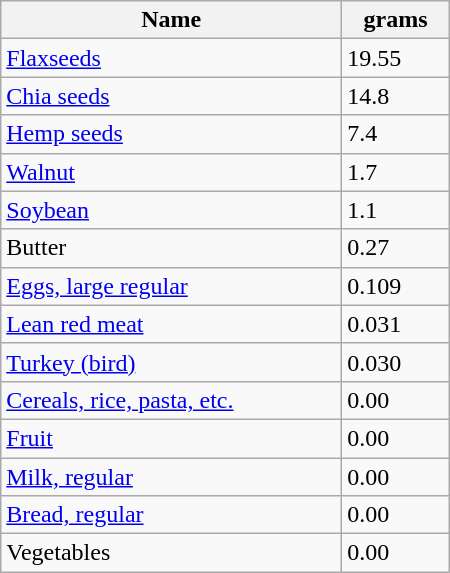<table class="sortable wikitable" style="border-collapse:collapse;width:300px;">
<tr>
<th>Name</th>
<th>grams</th>
</tr>
<tr>
<td><a href='#'>Flaxseeds</a></td>
<td>19.55</td>
</tr>
<tr>
<td><a href='#'>Chia seeds</a></td>
<td>14.8</td>
</tr>
<tr>
<td><a href='#'>Hemp seeds</a></td>
<td>7.4</td>
</tr>
<tr>
<td><a href='#'>Walnut</a></td>
<td>1.7</td>
</tr>
<tr>
<td><a href='#'>Soybean</a></td>
<td>1.1</td>
</tr>
<tr>
<td>Butter</td>
<td>0.27</td>
</tr>
<tr>
<td><a href='#'>Eggs, large regular</a></td>
<td>0.109</td>
</tr>
<tr>
<td><a href='#'>Lean red meat</a></td>
<td>0.031</td>
</tr>
<tr>
<td><a href='#'>Turkey (bird)</a></td>
<td>0.030</td>
</tr>
<tr>
<td><a href='#'>Cereals, rice, pasta, etc.</a></td>
<td>0.00</td>
</tr>
<tr>
<td><a href='#'>Fruit</a></td>
<td>0.00</td>
</tr>
<tr>
<td><a href='#'>Milk, regular</a></td>
<td>0.00</td>
</tr>
<tr>
<td><a href='#'>Bread, regular</a></td>
<td>0.00</td>
</tr>
<tr>
<td>Vegetables</td>
<td>0.00</td>
</tr>
</table>
